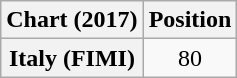<table class="wikitable plainrowheaders" style="text-align:center;">
<tr>
<th>Chart (2017)</th>
<th>Position</th>
</tr>
<tr>
<th scope="row">Italy (FIMI)</th>
<td>80</td>
</tr>
</table>
